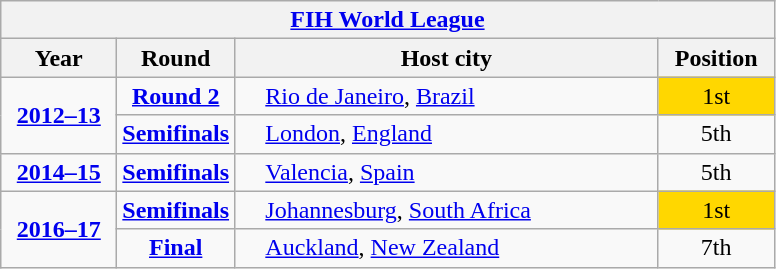<table class="wikitable" style="text-align: center;">
<tr>
<th colspan=4 style="background-color: ;"><a href='#'>FIH World League</a></th>
</tr>
<tr>
<th style="width: 70px;">Year</th>
<th style="width: 70px;">Round</th>
<th style="width: 275px;">Host city</th>
<th style="width: 70px;">Position</th>
</tr>
<tr>
<td rowspan=2><strong><a href='#'>2012–13</a></strong></td>
<td><strong><a href='#'>Round 2</a></strong></td>
<td style="text-align: left; padding-left: 20px;"> <a href='#'>Rio de Janeiro</a>, <a href='#'>Brazil</a></td>
<td style="background-color: gold;">1st</td>
</tr>
<tr>
<td><strong><a href='#'>Semifinals</a></strong></td>
<td style="text-align: left; padding-left: 20px;"> <a href='#'>London</a>, <a href='#'>England</a></td>
<td>5th</td>
</tr>
<tr>
<td><strong><a href='#'>2014–15</a></strong></td>
<td><strong><a href='#'>Semifinals</a></strong></td>
<td style="text-align: left; padding-left: 20px;"> <a href='#'>Valencia</a>, <a href='#'>Spain</a></td>
<td>5th</td>
</tr>
<tr>
<td rowspan=2><strong><a href='#'>2016–17</a></strong></td>
<td><strong><a href='#'>Semifinals</a></strong></td>
<td style="text-align: left; padding-left: 20px;"> <a href='#'>Johannesburg</a>, <a href='#'>South Africa</a></td>
<td style="background-color: gold;">1st</td>
</tr>
<tr>
<td><strong><a href='#'>Final</a></strong></td>
<td style="text-align: left; padding-left: 20px;"> <a href='#'>Auckland</a>, <a href='#'>New Zealand</a></td>
<td>7th</td>
</tr>
</table>
